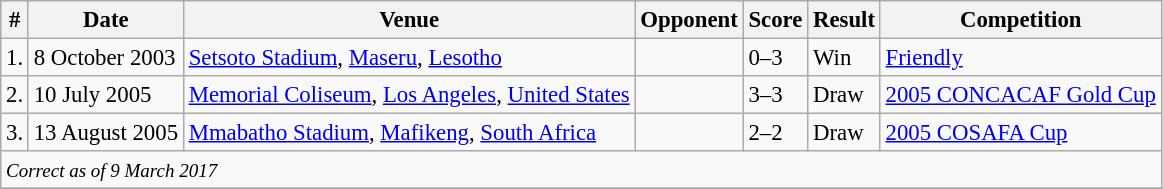<table class="wikitable" style="font-size:95%;">
<tr>
<th>#</th>
<th>Date</th>
<th>Venue</th>
<th>Opponent</th>
<th>Score</th>
<th>Result</th>
<th>Competition</th>
</tr>
<tr>
<td>1.</td>
<td>8 October 2003</td>
<td><a href='#'>Setsoto Stadium</a>, <a href='#'>Maseru</a>, <a href='#'>Lesotho</a></td>
<td></td>
<td>0–3</td>
<td>Win</td>
<td><a href='#'>Friendly</a></td>
</tr>
<tr>
<td>2.</td>
<td>10 July 2005</td>
<td><a href='#'>Memorial Coliseum</a>, <a href='#'>Los Angeles</a>, <a href='#'>United States</a></td>
<td></td>
<td>3–3</td>
<td>Draw</td>
<td><a href='#'>2005 CONCACAF Gold Cup</a></td>
</tr>
<tr>
<td>3.</td>
<td>13 August 2005</td>
<td><a href='#'>Mmabatho Stadium</a>, <a href='#'>Mafikeng</a>, <a href='#'>South Africa</a></td>
<td></td>
<td>2–2</td>
<td>Draw</td>
<td><a href='#'>2005 COSAFA Cup</a></td>
</tr>
<tr>
<td colspan="12"><small><em>Correct as of 9 March 2017</em></small></td>
</tr>
<tr>
</tr>
</table>
